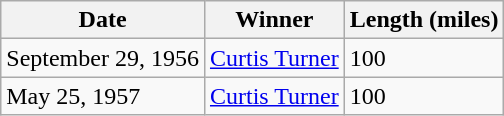<table class="wikitable">
<tr>
<th>Date</th>
<th>Winner</th>
<th>Length (miles)</th>
</tr>
<tr>
<td>September 29, 1956</td>
<td><a href='#'>Curtis Turner</a></td>
<td>100</td>
</tr>
<tr>
<td>May 25, 1957</td>
<td><a href='#'>Curtis Turner</a></td>
<td>100</td>
</tr>
</table>
